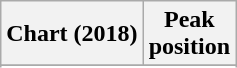<table class="wikitable sortable plainrowheaders">
<tr>
<th>Chart (2018)</th>
<th>Peak<br> position</th>
</tr>
<tr>
</tr>
<tr>
</tr>
<tr>
</tr>
<tr>
</tr>
</table>
